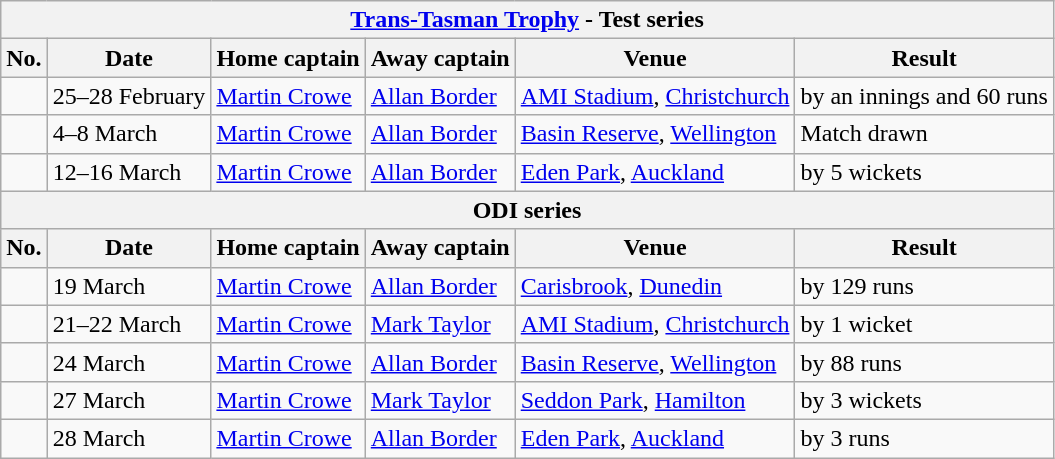<table class="wikitable">
<tr>
<th colspan="9"><a href='#'>Trans-Tasman Trophy</a> - Test series</th>
</tr>
<tr>
<th>No.</th>
<th>Date</th>
<th>Home captain</th>
<th>Away captain</th>
<th>Venue</th>
<th>Result</th>
</tr>
<tr>
<td></td>
<td>25–28 February</td>
<td><a href='#'>Martin Crowe</a></td>
<td><a href='#'>Allan Border</a></td>
<td><a href='#'>AMI Stadium</a>, <a href='#'>Christchurch</a></td>
<td> by an innings and 60 runs</td>
</tr>
<tr>
<td></td>
<td>4–8 March</td>
<td><a href='#'>Martin Crowe</a></td>
<td><a href='#'>Allan Border</a></td>
<td><a href='#'>Basin Reserve</a>, <a href='#'>Wellington</a></td>
<td>Match drawn</td>
</tr>
<tr>
<td></td>
<td>12–16 March</td>
<td><a href='#'>Martin Crowe</a></td>
<td><a href='#'>Allan Border</a></td>
<td><a href='#'>Eden Park</a>, <a href='#'>Auckland</a></td>
<td> by 5 wickets</td>
</tr>
<tr>
<th colspan="9">ODI series</th>
</tr>
<tr>
<th>No.</th>
<th>Date</th>
<th>Home captain</th>
<th>Away captain</th>
<th>Venue</th>
<th>Result</th>
</tr>
<tr>
<td></td>
<td>19 March</td>
<td><a href='#'>Martin Crowe</a></td>
<td><a href='#'>Allan Border</a></td>
<td><a href='#'>Carisbrook</a>, <a href='#'>Dunedin</a></td>
<td> by 129 runs</td>
</tr>
<tr>
<td></td>
<td>21–22 March</td>
<td><a href='#'>Martin Crowe</a></td>
<td><a href='#'>Mark Taylor</a></td>
<td><a href='#'>AMI Stadium</a>, <a href='#'>Christchurch</a></td>
<td> by 1 wicket</td>
</tr>
<tr>
<td></td>
<td>24 March</td>
<td><a href='#'>Martin Crowe</a></td>
<td><a href='#'>Allan Border</a></td>
<td><a href='#'>Basin Reserve</a>, <a href='#'>Wellington</a></td>
<td> by 88 runs</td>
</tr>
<tr>
<td></td>
<td>27 March</td>
<td><a href='#'>Martin Crowe</a></td>
<td><a href='#'>Mark Taylor</a></td>
<td><a href='#'>Seddon Park</a>, <a href='#'>Hamilton</a></td>
<td> by 3 wickets</td>
</tr>
<tr>
<td></td>
<td>28 March</td>
<td><a href='#'>Martin Crowe</a></td>
<td><a href='#'>Allan Border</a></td>
<td><a href='#'>Eden Park</a>, <a href='#'>Auckland</a></td>
<td> by 3 runs</td>
</tr>
</table>
